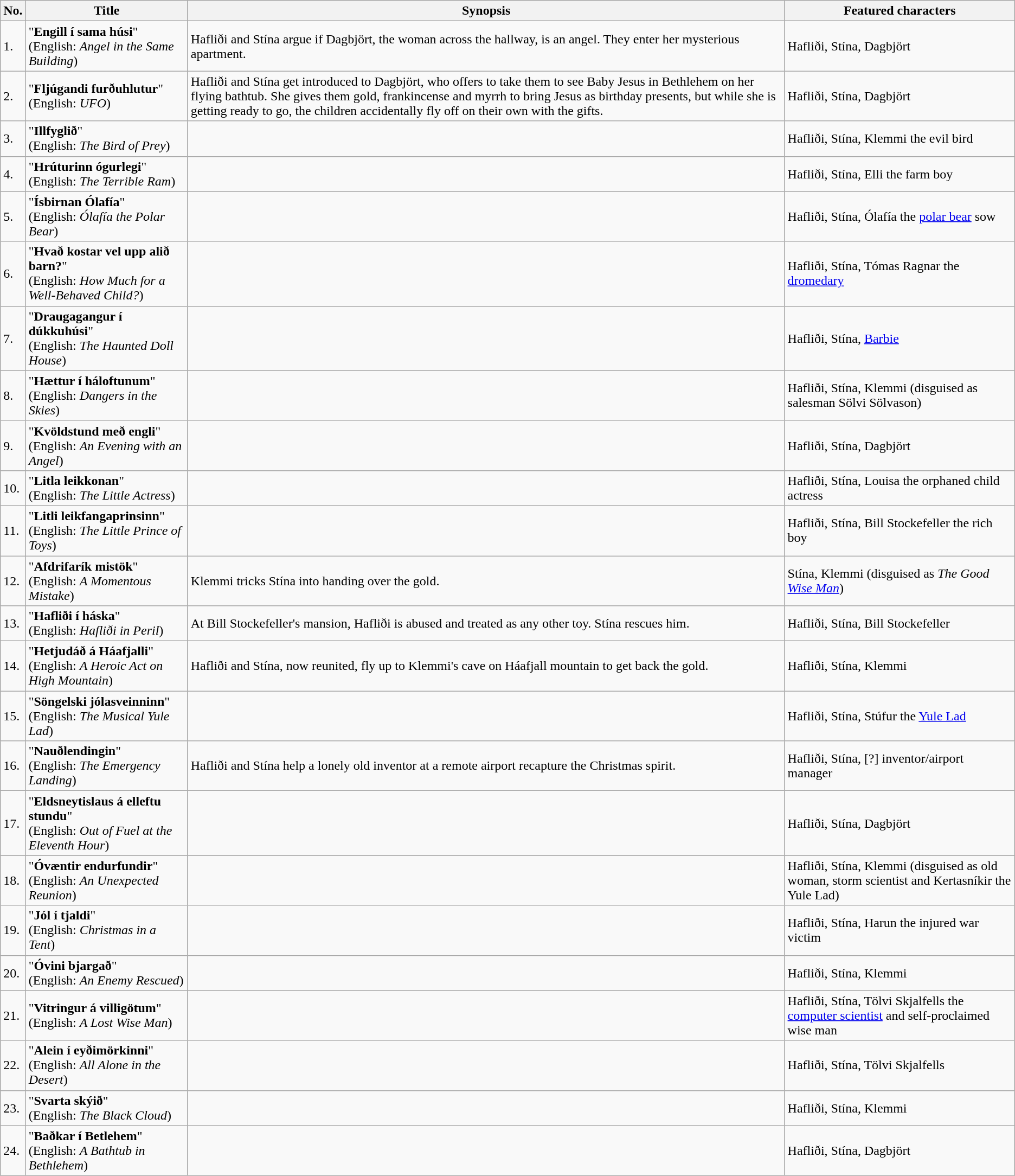<table class="wikitable">
<tr>
<th><strong>No.</strong></th>
<th><strong>Title</strong></th>
<th><strong>Synopsis</strong></th>
<th><strong>Featured characters</strong></th>
</tr>
<tr>
<td>1.</td>
<td>"<strong>Engill í sama húsi</strong>"<br>(English: <em>Angel in the Same Building</em>)</td>
<td>Hafliði and Stína argue if Dagbjört, the woman across the hallway, is an angel. They enter her mysterious apartment.</td>
<td>Hafliði, Stína, Dagbjört</td>
</tr>
<tr>
<td>2.</td>
<td>"<strong>Fljúgandi furðuhlutur</strong>"<br>(English: <em>UFO</em>)</td>
<td>Hafliði and Stína get introduced to Dagbjört, who offers to take them to see Baby Jesus in Bethlehem on her flying bathtub. She gives them gold, frankincense and myrrh to bring Jesus as birthday presents, but while she is getting ready to go, the children accidentally fly off on their own with the gifts.</td>
<td>Hafliði, Stína, Dagbjört</td>
</tr>
<tr>
<td>3.</td>
<td>"<strong>Illfyglið</strong>"<br>(English: <em>The Bird of Prey</em>)</td>
<td></td>
<td>Hafliði, Stína, Klemmi the evil bird</td>
</tr>
<tr>
<td>4.</td>
<td>"<strong>Hrúturinn ógurlegi</strong>"<br>(English: <em>The Terrible Ram</em>)</td>
<td></td>
<td>Hafliði, Stína, Elli the farm boy</td>
</tr>
<tr>
<td>5.</td>
<td>"<strong>Ísbirnan Ólafía</strong>"<br>(English: <em>Ólafía the Polar Bear</em>)</td>
<td></td>
<td>Hafliði, Stína, Ólafía the <a href='#'>polar bear</a> sow</td>
</tr>
<tr>
<td>6.</td>
<td>"<strong>Hvað kostar vel upp alið barn?</strong>"<br>(English: <em>How Much for a Well-Behaved Child?</em>)</td>
<td></td>
<td>Hafliði, Stína, Tómas Ragnar the <a href='#'>dromedary</a></td>
</tr>
<tr>
<td>7.</td>
<td>"<strong>Draugagangur í dúkkuhúsi</strong>"<br>(English: <em>The Haunted Doll House</em>)</td>
<td></td>
<td>Hafliði, Stína, <a href='#'>Barbie</a></td>
</tr>
<tr>
<td>8.</td>
<td>"<strong>Hættur í háloftunum</strong>"<br>(English: <em>Dangers in the Skies</em>)</td>
<td></td>
<td>Hafliði, Stína, Klemmi (disguised as salesman Sölvi Sölvason)</td>
</tr>
<tr>
<td>9.</td>
<td>"<strong>Kvöldstund með engli</strong>"<br>(English: <em>An Evening with an Angel</em>)</td>
<td></td>
<td>Hafliði, Stína, Dagbjört</td>
</tr>
<tr>
<td>10.</td>
<td>"<strong>Litla leikkonan</strong>"<br>(English: <em>The Little Actress</em>)</td>
<td></td>
<td>Hafliði, Stína, Louisa the orphaned child actress</td>
</tr>
<tr>
<td>11.</td>
<td>"<strong>Litli leikfangaprinsinn</strong>"<br>(English: <em>The Little Prince of Toys</em>)</td>
<td></td>
<td>Hafliði, Stína, Bill Stockefeller the rich boy</td>
</tr>
<tr>
<td>12.</td>
<td>"<strong>Afdrifarík mistök</strong>"<br>(English: <em>A Momentous Mistake</em>)</td>
<td>Klemmi tricks Stína into handing over the gold.</td>
<td>Stína, Klemmi (disguised as <em>The Good <a href='#'>Wise Man</a></em>)</td>
</tr>
<tr>
<td>13.</td>
<td>"<strong>Hafliði í háska</strong>"<br>(English: <em>Hafliði in Peril</em>)</td>
<td>At Bill Stockefeller's mansion, Hafliði is abused and treated as any other toy. Stína rescues him.</td>
<td>Hafliði, Stína, Bill Stockefeller</td>
</tr>
<tr>
<td>14.</td>
<td>"<strong>Hetjudáð á Háafjalli</strong>"<br>(English: <em>A Heroic Act on High Mountain</em>)</td>
<td>Hafliði and Stína, now reunited, fly up to Klemmi's cave on Háafjall mountain to get back the gold.</td>
<td>Hafliði, Stína, Klemmi</td>
</tr>
<tr>
<td>15.</td>
<td>"<strong>Söngelski jólasveinninn</strong>"<br>(English: <em>The Musical Yule Lad</em>)</td>
<td></td>
<td>Hafliði, Stína, Stúfur the <a href='#'>Yule Lad</a></td>
</tr>
<tr>
<td>16.</td>
<td>"<strong>Nauðlendingin</strong>"<br>(English: <em>The Emergency Landing</em>)</td>
<td>Hafliði and Stína help a lonely old inventor at a remote airport recapture the Christmas spirit.</td>
<td>Hafliði, Stína, [?] inventor/airport manager</td>
</tr>
<tr>
<td>17.</td>
<td>"<strong>Eldsneytislaus á elleftu stundu</strong>"<br>(English: <em>Out of Fuel at the Eleventh Hour</em>)</td>
<td></td>
<td>Hafliði, Stína, Dagbjört</td>
</tr>
<tr>
<td>18.</td>
<td>"<strong>Óvæntir endurfundir</strong>"<br>(English: <em>An Unexpected Reunion</em>)</td>
<td></td>
<td>Hafliði, Stína, Klemmi (disguised as old woman, storm scientist and Kertasníkir the Yule Lad)</td>
</tr>
<tr>
<td>19.</td>
<td>"<strong>Jól í tjaldi</strong>"<br>(English: <em>Christmas in a Tent</em>)</td>
<td></td>
<td>Hafliði, Stína, Harun the injured war victim</td>
</tr>
<tr>
<td>20.</td>
<td>"<strong>Óvini bjargað</strong>"<br>(English: <em>An Enemy Rescued</em>)</td>
<td></td>
<td>Hafliði, Stína, Klemmi</td>
</tr>
<tr>
<td>21.</td>
<td>"<strong>Vitringur á villigötum</strong>"<br>(English: <em>A Lost Wise Man</em>)</td>
<td></td>
<td>Hafliði, Stína, Tölvi Skjalfells the <a href='#'>computer scientist</a> and self-proclaimed wise man</td>
</tr>
<tr>
<td>22.</td>
<td>"<strong>Alein í eyðimörkinni</strong>"<br>(English: <em>All Alone in the Desert</em>)</td>
<td></td>
<td>Hafliði, Stína, Tölvi Skjalfells</td>
</tr>
<tr>
<td>23.</td>
<td>"<strong>Svarta skýið</strong>"<br>(English: <em>The Black Cloud</em>)</td>
<td></td>
<td>Hafliði, Stína, Klemmi</td>
</tr>
<tr>
<td>24.</td>
<td>"<strong>Baðkar í Betlehem</strong>"<br>(English: <em>A Bathtub in Bethlehem</em>)</td>
<td></td>
<td>Hafliði, Stína, Dagbjört</td>
</tr>
</table>
